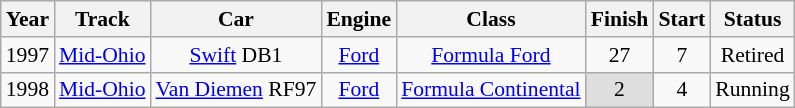<table class="wikitable" style="text-align:center; font-size:90%">
<tr>
<th>Year</th>
<th>Track</th>
<th>Car</th>
<th>Engine</th>
<th>Class</th>
<th>Finish</th>
<th>Start</th>
<th>Status</th>
</tr>
<tr>
<td>1997</td>
<td><a href='#'>Mid-Ohio</a></td>
<td><a href='#'>Swift</a> DB1</td>
<td><a href='#'>Ford</a></td>
<td><a href='#'>Formula Ford</a></td>
<td>27</td>
<td>7</td>
<td>Retired</td>
</tr>
<tr>
<td>1998</td>
<td><a href='#'>Mid-Ohio</a></td>
<td><a href='#'>Van Diemen</a> RF97</td>
<td><a href='#'>Ford</a></td>
<td><a href='#'>Formula Continental</a></td>
<td style="background:#DFDFDF;">2</td>
<td>4</td>
<td>Running</td>
</tr>
</table>
